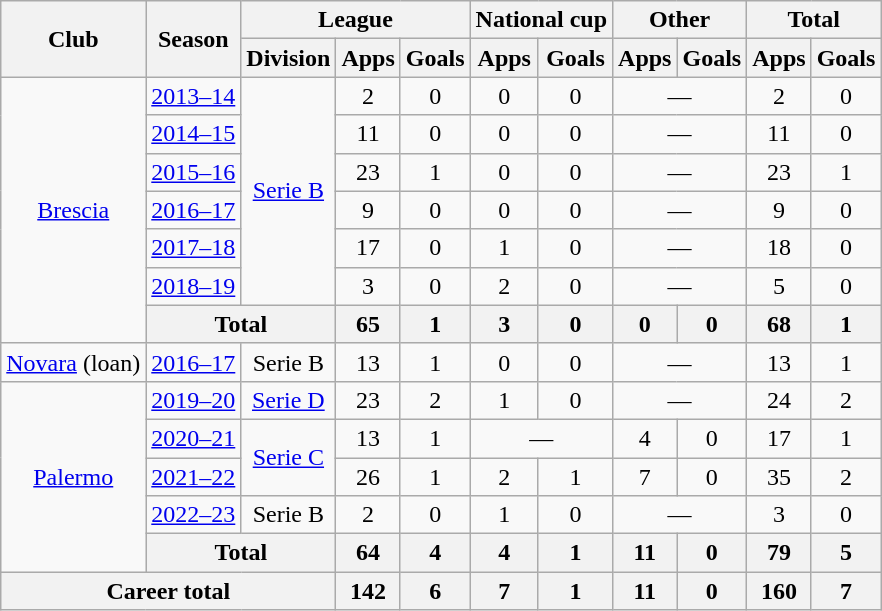<table class="wikitable" style="text-align: center;">
<tr>
<th rowspan="2">Club</th>
<th rowspan="2">Season</th>
<th colspan="3">League</th>
<th colspan="2">National cup</th>
<th colspan="2">Other</th>
<th colspan="2">Total</th>
</tr>
<tr>
<th>Division</th>
<th>Apps</th>
<th>Goals</th>
<th>Apps</th>
<th>Goals</th>
<th>Apps</th>
<th>Goals</th>
<th>Apps</th>
<th>Goals</th>
</tr>
<tr>
<td rowspan="7"><a href='#'>Brescia</a></td>
<td><a href='#'>2013–14</a></td>
<td rowspan="6"><a href='#'>Serie B</a></td>
<td>2</td>
<td>0</td>
<td>0</td>
<td>0</td>
<td colspan="2">—</td>
<td>2</td>
<td>0</td>
</tr>
<tr>
<td><a href='#'>2014–15</a></td>
<td>11</td>
<td>0</td>
<td>0</td>
<td>0</td>
<td colspan="2">—</td>
<td>11</td>
<td>0</td>
</tr>
<tr>
<td><a href='#'>2015–16</a></td>
<td>23</td>
<td>1</td>
<td>0</td>
<td>0</td>
<td colspan="2">—</td>
<td>23</td>
<td>1</td>
</tr>
<tr>
<td><a href='#'>2016–17</a></td>
<td>9</td>
<td>0</td>
<td>0</td>
<td>0</td>
<td colspan="2">—</td>
<td>9</td>
<td>0</td>
</tr>
<tr>
<td><a href='#'>2017–18</a></td>
<td>17</td>
<td>0</td>
<td>1</td>
<td>0</td>
<td colspan="2">—</td>
<td>18</td>
<td>0</td>
</tr>
<tr>
<td><a href='#'>2018–19</a></td>
<td>3</td>
<td>0</td>
<td>2</td>
<td>0</td>
<td colspan="2">—</td>
<td>5</td>
<td>0</td>
</tr>
<tr>
<th colspan="2">Total</th>
<th>65</th>
<th>1</th>
<th>3</th>
<th>0</th>
<th>0</th>
<th>0</th>
<th>68</th>
<th>1</th>
</tr>
<tr>
<td><a href='#'>Novara</a> (loan)</td>
<td><a href='#'>2016–17</a></td>
<td>Serie B</td>
<td>13</td>
<td>1</td>
<td>0</td>
<td>0</td>
<td colspan="2">—</td>
<td>13</td>
<td>1</td>
</tr>
<tr>
<td rowspan="5"><a href='#'>Palermo</a></td>
<td><a href='#'>2019–20</a></td>
<td><a href='#'>Serie D</a></td>
<td>23</td>
<td>2</td>
<td>1</td>
<td>0</td>
<td colspan="2">—</td>
<td>24</td>
<td>2</td>
</tr>
<tr>
<td><a href='#'>2020–21</a></td>
<td rowspan="2"><a href='#'>Serie C</a></td>
<td>13</td>
<td>1</td>
<td colspan="2">—</td>
<td>4</td>
<td>0</td>
<td>17</td>
<td>1</td>
</tr>
<tr>
<td><a href='#'>2021–22</a></td>
<td>26</td>
<td>1</td>
<td>2</td>
<td>1</td>
<td>7</td>
<td>0</td>
<td>35</td>
<td>2</td>
</tr>
<tr>
<td><a href='#'>2022–23</a></td>
<td>Serie B</td>
<td>2</td>
<td>0</td>
<td>1</td>
<td>0</td>
<td colspan="2">—</td>
<td>3</td>
<td>0</td>
</tr>
<tr>
<th colspan="2">Total</th>
<th>64</th>
<th>4</th>
<th>4</th>
<th>1</th>
<th>11</th>
<th>0</th>
<th>79</th>
<th>5</th>
</tr>
<tr>
<th colspan="3">Career total</th>
<th>142</th>
<th>6</th>
<th>7</th>
<th>1</th>
<th>11</th>
<th>0</th>
<th>160</th>
<th>7</th>
</tr>
</table>
